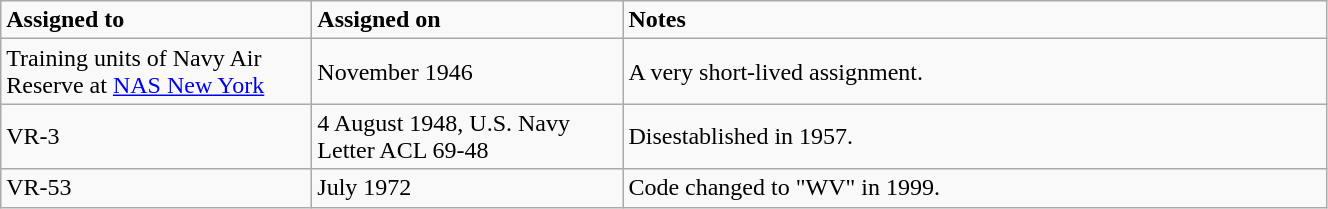<table class="wikitable" style="width: 70%;">
<tr>
<td style="width: 200px;"><strong>Assigned to</strong></td>
<td style="width: 200px;"><strong>Assigned on</strong></td>
<td><strong>Notes</strong></td>
</tr>
<tr>
<td>Training units of Navy Air Reserve at <a href='#'>NAS New York</a></td>
<td>November 1946</td>
<td>A very short-lived assignment.</td>
</tr>
<tr>
<td>VR-3</td>
<td>4 August 1948, U.S. Navy Letter ACL 69-48</td>
<td>Disestablished in 1957.</td>
</tr>
<tr>
<td>VR-53</td>
<td>July 1972</td>
<td>Code changed to "WV" in 1999.</td>
</tr>
</table>
